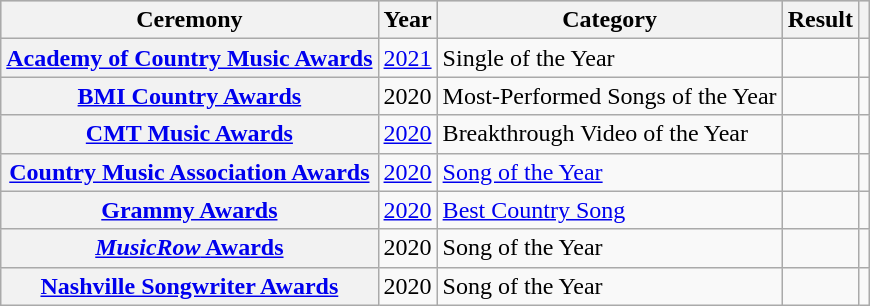<table class="wikitable sortable plainrowheaders">
<tr style="background:#ccc; text-align:center;">
<th>Ceremony</th>
<th>Year</th>
<th>Category</th>
<th>Result</th>
<th scope="col" class="unsortable"></th>
</tr>
<tr>
<th scope="row"><a href='#'>Academy of Country Music Awards</a></th>
<td><a href='#'>2021</a></td>
<td>Single of the Year</td>
<td></td>
<td style="text-align:center;"></td>
</tr>
<tr>
<th scope="row"><a href='#'>BMI Country Awards</a></th>
<td>2020</td>
<td>Most-Performed Songs of the Year</td>
<td></td>
<td style="text-align:center;"></td>
</tr>
<tr>
<th scope="row"><a href='#'>CMT Music Awards</a></th>
<td><a href='#'>2020</a></td>
<td>Breakthrough Video of the Year</td>
<td></td>
<td style="text-align:center;"></td>
</tr>
<tr>
<th scope="row"><a href='#'>Country Music Association Awards</a></th>
<td><a href='#'>2020</a></td>
<td><a href='#'>Song of the Year</a></td>
<td></td>
<td style="text-align:center;"></td>
</tr>
<tr>
<th scope="row"><a href='#'>Grammy Awards</a></th>
<td><a href='#'>2020</a></td>
<td><a href='#'>Best Country Song</a></td>
<td></td>
<td style="text-align:center;"></td>
</tr>
<tr>
<th scope="row"><a href='#'><em>MusicRow</em> Awards</a></th>
<td>2020</td>
<td>Song of the Year</td>
<td></td>
<td style="text-align:center;"></td>
</tr>
<tr>
<th scope="row"><a href='#'>Nashville Songwriter Awards</a></th>
<td>2020</td>
<td>Song of the Year</td>
<td></td>
<td style="text-align:center;"></td>
</tr>
</table>
